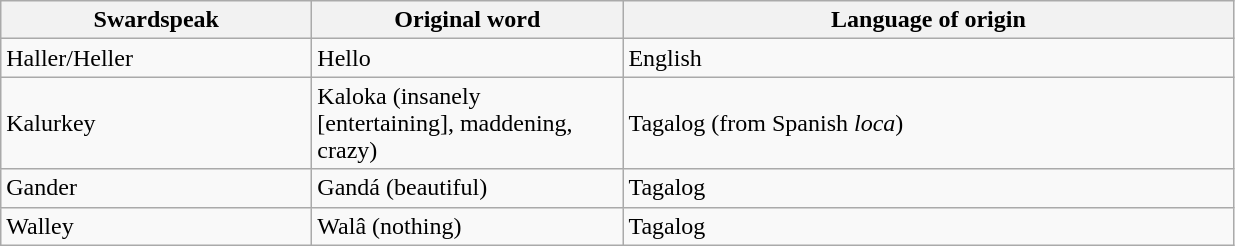<table class="wikitable">
<tr --->
<th scope="col" width="200">Swardspeak</th>
<th scope="col" width="200">Original word</th>
<th scope="col" width="400">Language of origin</th>
</tr>
<tr --->
<td>Haller/Heller</td>
<td>Hello</td>
<td>English</td>
</tr>
<tr --->
<td>Kalurkey</td>
<td>Kaloka (insanely [entertaining], maddening, crazy)</td>
<td>Tagalog (from Spanish <em>loca</em>)</td>
</tr>
<tr --->
<td>Gander</td>
<td>Gandá (beautiful)</td>
<td>Tagalog</td>
</tr>
<tr --->
<td>Walley</td>
<td>Walâ (nothing)</td>
<td>Tagalog</td>
</tr>
</table>
